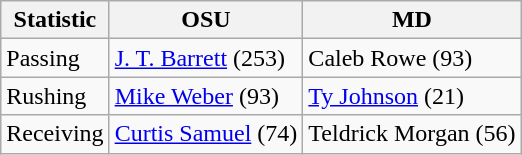<table class="wikitable">
<tr>
<th>Statistic</th>
<th>OSU</th>
<th>MD</th>
</tr>
<tr>
<td>Passing</td>
<td><a href='#'>J. T. Barrett</a> (253)</td>
<td>Caleb Rowe (93)</td>
</tr>
<tr>
<td>Rushing</td>
<td><a href='#'>Mike Weber</a> (93)</td>
<td><a href='#'>Ty Johnson</a> (21)</td>
</tr>
<tr>
<td>Receiving</td>
<td><a href='#'>Curtis Samuel</a> (74)</td>
<td>Teldrick Morgan (56)</td>
</tr>
</table>
